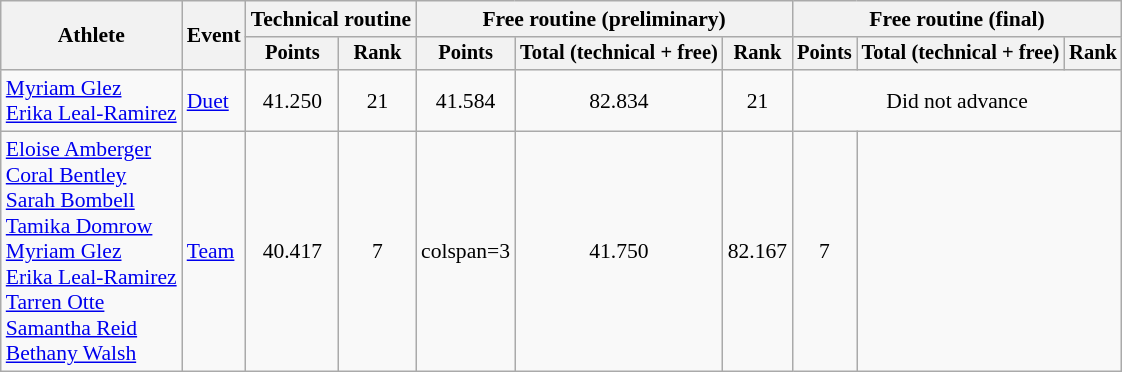<table class="wikitable" style="font-size:90%">
<tr>
<th rowspan="2">Athlete</th>
<th rowspan="2">Event</th>
<th colspan=2>Technical routine</th>
<th colspan=3>Free routine (preliminary)</th>
<th colspan=3>Free routine (final)</th>
</tr>
<tr style="font-size:95%">
<th>Points</th>
<th>Rank</th>
<th>Points</th>
<th>Total (technical + free)</th>
<th>Rank</th>
<th>Points</th>
<th>Total (technical + free)</th>
<th>Rank</th>
</tr>
<tr align=center>
<td align=left><a href='#'>Myriam Glez</a><br><a href='#'>Erika Leal-Ramirez</a></td>
<td align=left><a href='#'>Duet</a></td>
<td>41.250</td>
<td>21</td>
<td>41.584</td>
<td>82.834</td>
<td>21</td>
<td colspan=3>Did not advance</td>
</tr>
<tr align=center>
<td align=left><a href='#'>Eloise Amberger</a><br><a href='#'>Coral Bentley</a><br><a href='#'>Sarah Bombell</a><br><a href='#'>Tamika Domrow</a><br><a href='#'>Myriam Glez</a><br><a href='#'>Erika Leal-Ramirez</a><br><a href='#'>Tarren Otte</a><br><a href='#'>Samantha Reid</a><br><a href='#'>Bethany Walsh</a></td>
<td align=left><a href='#'>Team</a></td>
<td>40.417</td>
<td>7</td>
<td>colspan=3 </td>
<td>41.750</td>
<td>82.167</td>
<td>7</td>
</tr>
</table>
